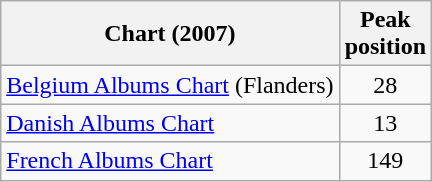<table class="wikitable sortable">
<tr>
<th>Chart (2007)</th>
<th>Peak<br>position</th>
</tr>
<tr>
<td><a href='#'>Belgium Albums Chart</a> (Flanders)</td>
<td align="center">28</td>
</tr>
<tr>
<td><a href='#'>Danish Albums Chart</a></td>
<td align="center">13</td>
</tr>
<tr>
<td><a href='#'>French Albums Chart</a></td>
<td align="center">149</td>
</tr>
</table>
